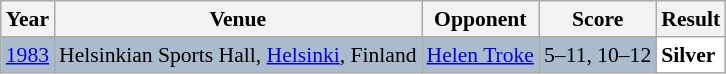<table class="sortable wikitable" style="font-size: 90%;">
<tr>
<th>Year</th>
<th>Venue</th>
<th>Opponent</th>
<th>Score</th>
<th>Result</th>
</tr>
<tr style="background:#AABBCC">
<td align="center"><a href='#'>1983</a></td>
<td align="left">Helsinkian Sports Hall, <a href='#'>Helsinki</a>, Finland</td>
<td align="left"> <a href='#'>Helen Troke</a></td>
<td align="left">5–11, 10–12</td>
<td style="text-align:left; background:white"> <strong>Silver</strong></td>
</tr>
</table>
